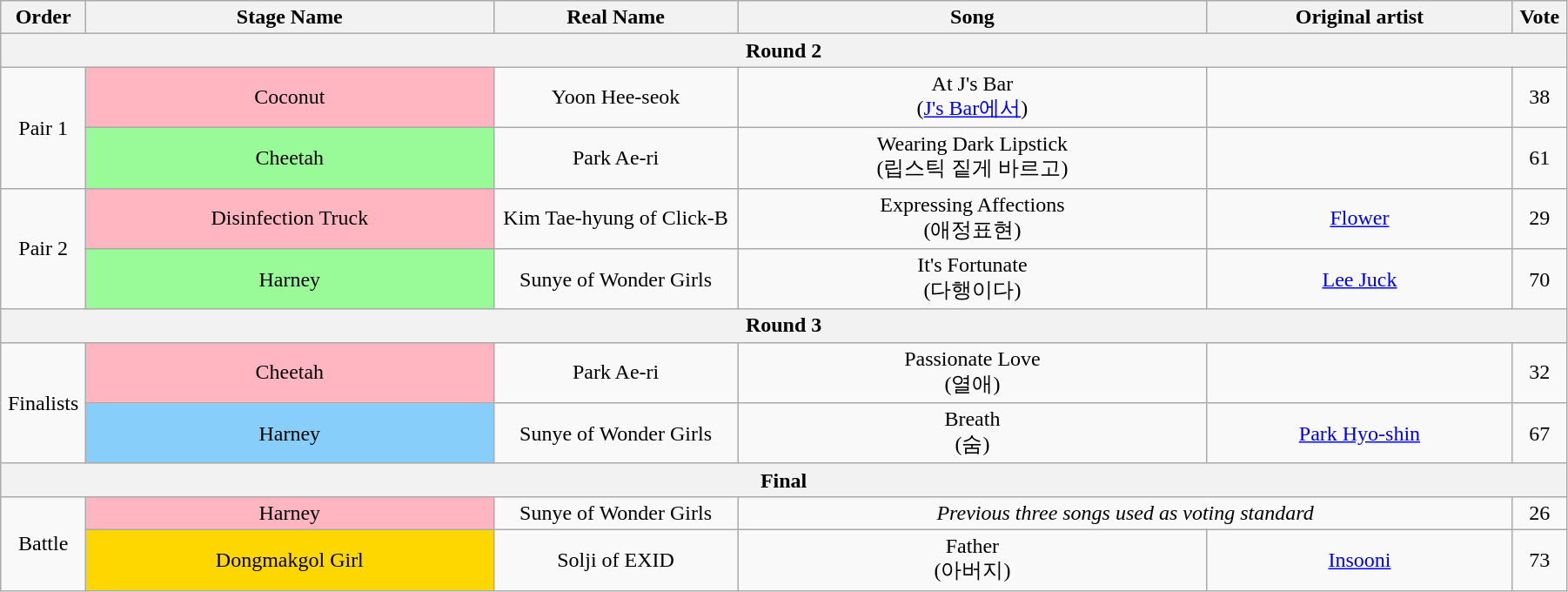<table class="wikitable" style="text-align:center; width:95%;">
<tr>
<th style="width:1%;">Order</th>
<th style="width:20%;">Stage Name</th>
<th style="width:12%;">Real Name</th>
<th style="width:23%;">Song</th>
<th style="width:15%;">Original artist</th>
<th style="width:1%;">Vote</th>
</tr>
<tr>
<th colspan=6>Round 2</th>
</tr>
<tr>
<td rowspan=2>Pair 1</td>
<td bgcolor="lightpink">Coconut</td>
<td>Yoon Hee-seok</td>
<td>At J's Bar<br>(<a href='#'>J's Bar에서</a>)</td>
<td></td>
<td>38</td>
</tr>
<tr>
<td bgcolor="palegreen">Cheetah</td>
<td>Park Ae-ri</td>
<td>Wearing Dark Lipstick<br>(립스틱 짙게 바르고)</td>
<td></td>
<td>61</td>
</tr>
<tr>
<td rowspan=2>Pair 2</td>
<td bgcolor="lightpink">Disinfection Truck</td>
<td>Kim Tae-hyung of Click-B</td>
<td>Expressing Affections<br>(애정표현)</td>
<td><a href='#'>Flower</a></td>
<td>29</td>
</tr>
<tr>
<td bgcolor="palegreen">Harney</td>
<td>Sunye of Wonder Girls</td>
<td>It's Fortunate<br>(다행이다)</td>
<td><a href='#'>Lee Juck</a></td>
<td>70</td>
</tr>
<tr>
<th colspan=6>Round 3</th>
</tr>
<tr>
<td rowspan=2>Finalists</td>
<td bgcolor="lightpink">Cheetah</td>
<td>Park Ae-ri</td>
<td>Passionate Love<br>(열애)</td>
<td></td>
<td>32</td>
</tr>
<tr>
<td bgcolor="lightskyblue">Harney</td>
<td>Sunye of Wonder Girls</td>
<td>Breath<br>(숨)</td>
<td><a href='#'>Park Hyo-shin</a></td>
<td>67</td>
</tr>
<tr>
<th colspan=6>Final</th>
</tr>
<tr>
<td rowspan=2>Battle</td>
<td bgcolor="lightpink">Harney</td>
<td>Sunye of Wonder Girls</td>
<td colspan=2><em>Previous three songs used as voting standard</em></td>
<td>26</td>
</tr>
<tr>
<td bgcolor="gold">Dongmakgol Girl</td>
<td>Solji of EXID</td>
<td>Father<br>(아버지)</td>
<td><a href='#'>Insooni</a></td>
<td>73</td>
</tr>
</table>
